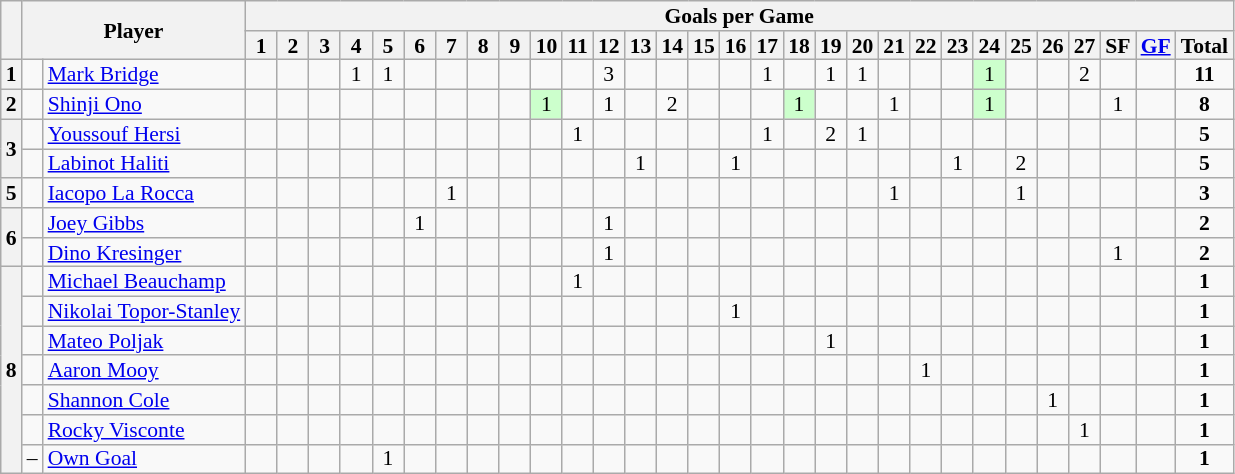<table class="wikitable" style="text-align:center; line-height: 90%; font-size:90%;">
<tr>
<th rowspan="2"></th>
<th rowspan="2" colspan="2">Player</th>
<th colspan="32">Goals per Game</th>
</tr>
<tr>
<th> 1 </th>
<th> 2 </th>
<th> 3 </th>
<th> 4 </th>
<th> 5 </th>
<th> 6 </th>
<th> 7 </th>
<th> 8 </th>
<th> 9 </th>
<th>10</th>
<th>11</th>
<th>12</th>
<th>13</th>
<th>14</th>
<th>15</th>
<th>16</th>
<th>17</th>
<th>18</th>
<th>19</th>
<th>20</th>
<th>21</th>
<th>22</th>
<th>23</th>
<th>24</th>
<th>25</th>
<th>26</th>
<th>27</th>
<th>SF</th>
<th><a href='#'>GF</a></th>
<th>Total</th>
</tr>
<tr>
<th>1</th>
<td></td>
<td style="text-align:left;"><a href='#'>Mark Bridge</a></td>
<td></td>
<td></td>
<td></td>
<td>1</td>
<td>1</td>
<td></td>
<td></td>
<td></td>
<td></td>
<td></td>
<td></td>
<td>3</td>
<td></td>
<td></td>
<td></td>
<td></td>
<td>1</td>
<td></td>
<td>1</td>
<td>1</td>
<td></td>
<td></td>
<td></td>
<td style=background:#ccffcc>1</td>
<td></td>
<td></td>
<td>2</td>
<td></td>
<td></td>
<td><strong>11</strong></td>
</tr>
<tr>
<th rowspan="1">2</th>
<td></td>
<td style="text-align:left;"><a href='#'>Shinji Ono</a></td>
<td></td>
<td></td>
<td></td>
<td></td>
<td></td>
<td></td>
<td></td>
<td></td>
<td></td>
<td style=background:#ccffcc>1</td>
<td></td>
<td>1</td>
<td></td>
<td>2</td>
<td></td>
<td></td>
<td></td>
<td style=background:#ccffcc>1</td>
<td></td>
<td></td>
<td>1</td>
<td></td>
<td></td>
<td style=background:#ccffcc>1</td>
<td></td>
<td></td>
<td></td>
<td>1</td>
<td></td>
<td><strong>8</strong></td>
</tr>
<tr>
<th rowspan="2">3</th>
<td></td>
<td style="text-align:left;"><a href='#'>Youssouf Hersi</a></td>
<td></td>
<td></td>
<td></td>
<td></td>
<td></td>
<td></td>
<td></td>
<td></td>
<td></td>
<td></td>
<td>1</td>
<td></td>
<td></td>
<td></td>
<td></td>
<td></td>
<td>1</td>
<td></td>
<td>2</td>
<td>1</td>
<td></td>
<td></td>
<td></td>
<td></td>
<td></td>
<td></td>
<td></td>
<td></td>
<td></td>
<td><strong>5</strong></td>
</tr>
<tr>
<td></td>
<td style="text-align:left;"><a href='#'>Labinot Haliti</a></td>
<td></td>
<td></td>
<td></td>
<td></td>
<td></td>
<td></td>
<td></td>
<td></td>
<td></td>
<td></td>
<td></td>
<td></td>
<td>1</td>
<td></td>
<td></td>
<td>1</td>
<td></td>
<td></td>
<td></td>
<td></td>
<td></td>
<td></td>
<td>1</td>
<td></td>
<td>2</td>
<td></td>
<td></td>
<td></td>
<td></td>
<td><strong>5</strong></td>
</tr>
<tr>
<th rowspan="1">5</th>
<td></td>
<td style="text-align:left;"><a href='#'>Iacopo La Rocca</a></td>
<td></td>
<td></td>
<td></td>
<td></td>
<td></td>
<td></td>
<td>1</td>
<td></td>
<td></td>
<td></td>
<td></td>
<td></td>
<td></td>
<td></td>
<td></td>
<td></td>
<td></td>
<td></td>
<td></td>
<td></td>
<td>1</td>
<td></td>
<td></td>
<td></td>
<td>1</td>
<td></td>
<td></td>
<td></td>
<td></td>
<td><strong>3</strong></td>
</tr>
<tr>
<th rowspan="2">6</th>
<td></td>
<td style="text-align:left;"><a href='#'>Joey Gibbs</a></td>
<td></td>
<td></td>
<td></td>
<td></td>
<td></td>
<td>1</td>
<td></td>
<td></td>
<td></td>
<td></td>
<td></td>
<td>1</td>
<td></td>
<td></td>
<td></td>
<td></td>
<td></td>
<td></td>
<td></td>
<td></td>
<td></td>
<td></td>
<td></td>
<td></td>
<td></td>
<td></td>
<td></td>
<td></td>
<td></td>
<td><strong>2</strong></td>
</tr>
<tr>
<td></td>
<td style="text-align:left;"><a href='#'>Dino Kresinger</a></td>
<td></td>
<td></td>
<td></td>
<td></td>
<td></td>
<td></td>
<td></td>
<td></td>
<td></td>
<td></td>
<td></td>
<td>1</td>
<td></td>
<td></td>
<td></td>
<td></td>
<td></td>
<td></td>
<td></td>
<td></td>
<td></td>
<td></td>
<td></td>
<td></td>
<td></td>
<td></td>
<td></td>
<td>1</td>
<td></td>
<td><strong>2</strong></td>
</tr>
<tr>
<th rowspan="7">8</th>
<td></td>
<td style="text-align:left;"><a href='#'>Michael Beauchamp</a></td>
<td></td>
<td></td>
<td></td>
<td></td>
<td></td>
<td></td>
<td></td>
<td></td>
<td></td>
<td></td>
<td>1</td>
<td></td>
<td></td>
<td></td>
<td></td>
<td></td>
<td></td>
<td></td>
<td></td>
<td></td>
<td></td>
<td></td>
<td></td>
<td></td>
<td></td>
<td></td>
<td></td>
<td></td>
<td></td>
<td><strong>1</strong></td>
</tr>
<tr>
<td></td>
<td style="text-align:left;"><a href='#'>Nikolai Topor-Stanley</a></td>
<td></td>
<td></td>
<td></td>
<td></td>
<td></td>
<td></td>
<td></td>
<td></td>
<td></td>
<td></td>
<td></td>
<td></td>
<td></td>
<td></td>
<td></td>
<td>1</td>
<td></td>
<td></td>
<td></td>
<td></td>
<td></td>
<td></td>
<td></td>
<td></td>
<td></td>
<td></td>
<td></td>
<td></td>
<td></td>
<td><strong>1</strong></td>
</tr>
<tr>
<td></td>
<td style="text-align:left;"><a href='#'>Mateo Poljak</a></td>
<td></td>
<td></td>
<td></td>
<td></td>
<td></td>
<td></td>
<td></td>
<td></td>
<td></td>
<td></td>
<td></td>
<td></td>
<td></td>
<td></td>
<td></td>
<td></td>
<td></td>
<td></td>
<td>1</td>
<td></td>
<td></td>
<td></td>
<td></td>
<td></td>
<td></td>
<td></td>
<td></td>
<td></td>
<td></td>
<td><strong>1</strong></td>
</tr>
<tr>
<td></td>
<td style="text-align:left;"><a href='#'>Aaron Mooy</a></td>
<td></td>
<td></td>
<td></td>
<td></td>
<td></td>
<td></td>
<td></td>
<td></td>
<td></td>
<td></td>
<td></td>
<td></td>
<td></td>
<td></td>
<td></td>
<td></td>
<td></td>
<td></td>
<td></td>
<td></td>
<td></td>
<td>1</td>
<td></td>
<td></td>
<td></td>
<td></td>
<td></td>
<td></td>
<td></td>
<td><strong>1</strong></td>
</tr>
<tr>
<td></td>
<td style="text-align:left;"><a href='#'>Shannon Cole</a></td>
<td></td>
<td></td>
<td></td>
<td></td>
<td></td>
<td></td>
<td></td>
<td></td>
<td></td>
<td></td>
<td></td>
<td></td>
<td></td>
<td></td>
<td></td>
<td></td>
<td></td>
<td></td>
<td></td>
<td></td>
<td></td>
<td></td>
<td></td>
<td></td>
<td></td>
<td>1</td>
<td></td>
<td></td>
<td></td>
<td><strong>1</strong></td>
</tr>
<tr>
<td></td>
<td style="text-align:left;"><a href='#'>Rocky Visconte</a></td>
<td></td>
<td></td>
<td></td>
<td></td>
<td></td>
<td></td>
<td></td>
<td></td>
<td></td>
<td></td>
<td></td>
<td></td>
<td></td>
<td></td>
<td></td>
<td></td>
<td></td>
<td></td>
<td></td>
<td></td>
<td></td>
<td></td>
<td></td>
<td></td>
<td></td>
<td></td>
<td>1</td>
<td></td>
<td></td>
<td><strong>1</strong></td>
</tr>
<tr>
<td>–</td>
<td style="text-align:left;"><a href='#'>Own Goal</a></td>
<td></td>
<td></td>
<td></td>
<td></td>
<td>1</td>
<td></td>
<td></td>
<td></td>
<td></td>
<td></td>
<td></td>
<td></td>
<td></td>
<td></td>
<td></td>
<td></td>
<td></td>
<td></td>
<td></td>
<td></td>
<td></td>
<td></td>
<td></td>
<td></td>
<td></td>
<td></td>
<td></td>
<td></td>
<td></td>
<td><strong>1</strong></td>
</tr>
</table>
